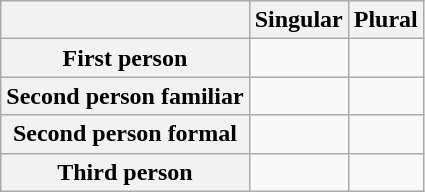<table class="wikitable">
<tr>
<th></th>
<th>Singular</th>
<th>Plural</th>
</tr>
<tr>
<th>First person</th>
<td></td>
<td></td>
</tr>
<tr>
<th>Second person familiar</th>
<td></td>
<td></td>
</tr>
<tr>
<th>Second person formal</th>
<td></td>
<td></td>
</tr>
<tr>
<th>Third person</th>
<td></td>
<td></td>
</tr>
</table>
